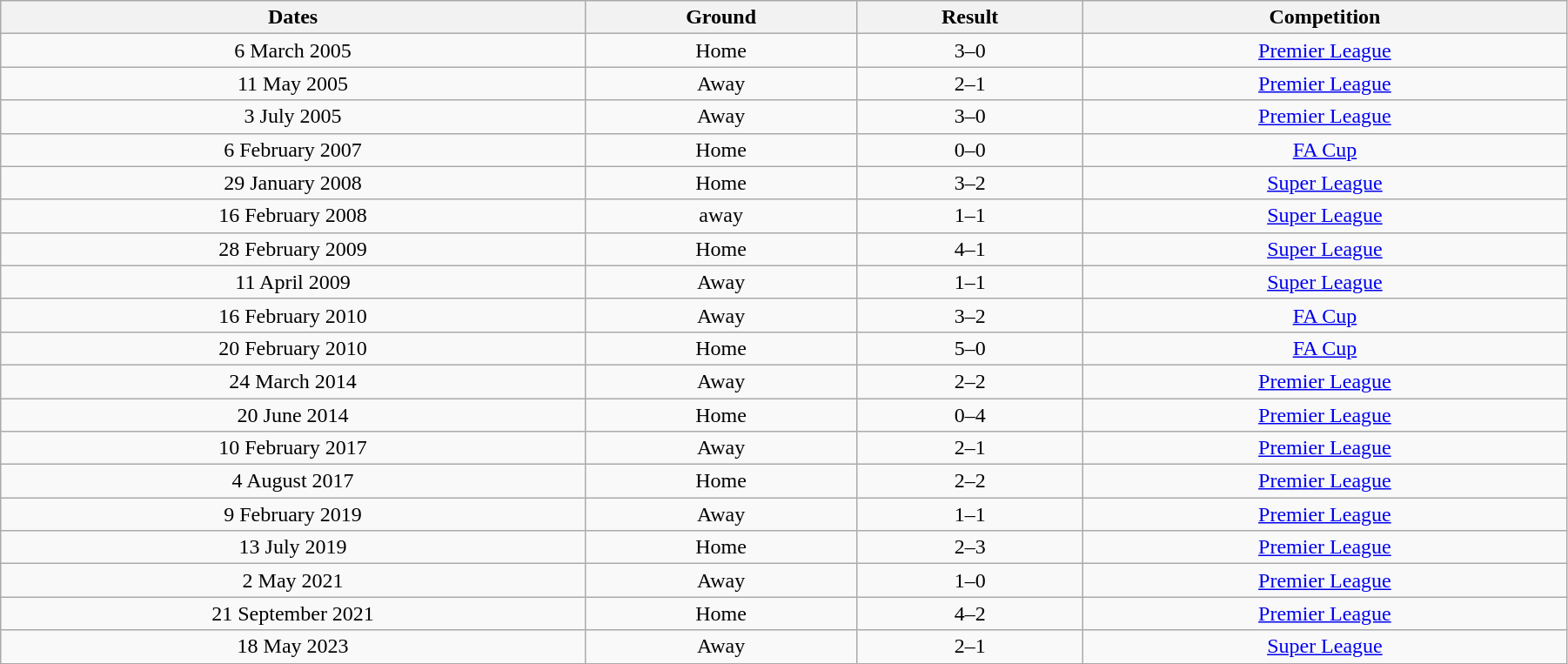<table class="wikitable" style="width:95%;text-align:center">
<tr>
<th>Dates</th>
<th>Ground</th>
<th>Result</th>
<th>Competition</th>
</tr>
<tr>
<td>6 March 2005</td>
<td>Home</td>
<td>3–0</td>
<td><a href='#'>Premier League</a></td>
</tr>
<tr>
<td>11 May 2005</td>
<td>Away</td>
<td>2–1</td>
<td><a href='#'>Premier League</a></td>
</tr>
<tr>
<td>3 July 2005</td>
<td>Away</td>
<td>3–0</td>
<td><a href='#'>Premier League</a></td>
</tr>
<tr>
<td>6 February 2007</td>
<td>Home</td>
<td>0–0</td>
<td><a href='#'>FA Cup</a></td>
</tr>
<tr>
<td>29 January 2008</td>
<td>Home</td>
<td>3–2</td>
<td><a href='#'>Super League</a></td>
</tr>
<tr>
<td>16 February 2008</td>
<td>away</td>
<td>1–1</td>
<td><a href='#'>Super League</a></td>
</tr>
<tr>
<td>28 February 2009</td>
<td>Home</td>
<td>4–1</td>
<td><a href='#'>Super League</a></td>
</tr>
<tr>
<td>11 April 2009</td>
<td>Away</td>
<td>1–1</td>
<td><a href='#'>Super League</a></td>
</tr>
<tr>
<td>16 February 2010</td>
<td>Away</td>
<td>3–2</td>
<td><a href='#'>FA Cup</a></td>
</tr>
<tr>
<td>20 February 2010</td>
<td>Home</td>
<td>5–0</td>
<td><a href='#'>FA Cup</a></td>
</tr>
<tr>
<td>24 March 2014</td>
<td>Away</td>
<td>2–2</td>
<td><a href='#'>Premier League</a></td>
</tr>
<tr>
<td>20 June 2014</td>
<td>Home</td>
<td>0–4</td>
<td><a href='#'>Premier League</a></td>
</tr>
<tr>
<td>10 February 2017</td>
<td>Away</td>
<td>2–1</td>
<td><a href='#'>Premier League</a></td>
</tr>
<tr>
<td>4 August 2017</td>
<td>Home</td>
<td>2–2</td>
<td><a href='#'>Premier League</a></td>
</tr>
<tr>
<td>9 February 2019</td>
<td>Away</td>
<td>1–1</td>
<td><a href='#'>Premier League</a></td>
</tr>
<tr>
<td>13 July 2019</td>
<td>Home</td>
<td>2–3</td>
<td><a href='#'>Premier League</a></td>
</tr>
<tr>
<td>2 May 2021</td>
<td>Away</td>
<td>1–0</td>
<td><a href='#'>Premier League</a></td>
</tr>
<tr>
<td>21 September 2021</td>
<td>Home</td>
<td>4–2</td>
<td><a href='#'>Premier League</a></td>
</tr>
<tr>
<td>18 May 2023</td>
<td>Away</td>
<td>2–1</td>
<td><a href='#'>Super League</a></td>
</tr>
</table>
